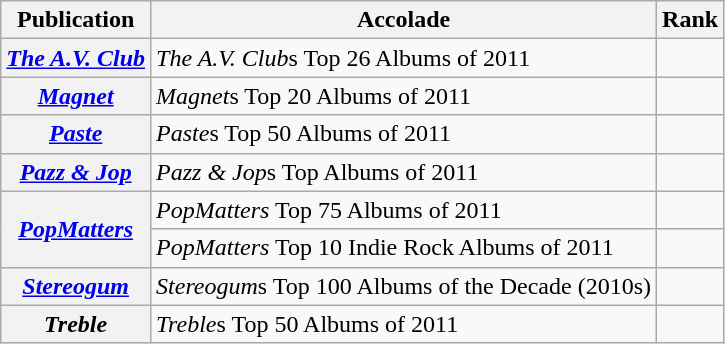<table class="wikitable sortable plainrowheaders">
<tr>
<th scope="col">Publication</th>
<th scope="col">Accolade</th>
<th scope="col">Rank</th>
</tr>
<tr>
<th scope="row"><em><a href='#'>The A.V. Club</a></em></th>
<td><em>The A.V. Club</em>s Top 26 Albums of 2011</td>
<td></td>
</tr>
<tr>
<th scope="row"><em><a href='#'>Magnet</a></em></th>
<td><em>Magnet</em>s Top 20 Albums of 2011</td>
<td></td>
</tr>
<tr>
<th scope="row"><em><a href='#'>Paste</a></em></th>
<td><em>Paste</em>s Top 50 Albums of 2011</td>
<td></td>
</tr>
<tr>
<th scope="row"><em><a href='#'>Pazz & Jop</a></em></th>
<td><em>Pazz & Jop</em>s Top Albums of 2011</td>
<td></td>
</tr>
<tr>
<th rowspan=2 scope="row"><em><a href='#'>PopMatters</a></em></th>
<td><em>PopMatters</em> Top 75 Albums of 2011</td>
<td></td>
</tr>
<tr>
<td><em>PopMatters</em> Top 10 Indie Rock Albums of 2011</td>
<td></td>
</tr>
<tr>
<th scope="row"><em><a href='#'>Stereogum</a></em></th>
<td><em>Stereogum</em>s Top 100 Albums of the Decade (2010s)</td>
<td></td>
</tr>
<tr>
<th scope="row"><em>Treble</em></th>
<td><em>Treble</em>s Top 50 Albums of 2011</td>
<td></td>
</tr>
</table>
